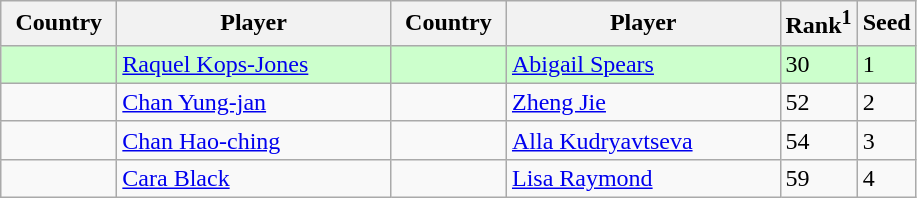<table class="sortable wikitable">
<tr>
<th width="70">Country</th>
<th width="175">Player</th>
<th width="70">Country</th>
<th width="175">Player</th>
<th>Rank<sup>1</sup></th>
<th>Seed</th>
</tr>
<tr style="background:#cfc;">
<td></td>
<td><a href='#'>Raquel Kops-Jones</a></td>
<td></td>
<td><a href='#'>Abigail Spears</a></td>
<td>30</td>
<td>1</td>
</tr>
<tr>
<td></td>
<td><a href='#'>Chan Yung-jan</a></td>
<td></td>
<td><a href='#'>Zheng Jie</a></td>
<td>52</td>
<td>2</td>
</tr>
<tr>
<td></td>
<td><a href='#'>Chan Hao-ching</a></td>
<td></td>
<td><a href='#'>Alla Kudryavtseva</a></td>
<td>54</td>
<td>3</td>
</tr>
<tr>
<td></td>
<td><a href='#'>Cara Black</a></td>
<td></td>
<td><a href='#'>Lisa Raymond</a></td>
<td>59</td>
<td>4</td>
</tr>
</table>
